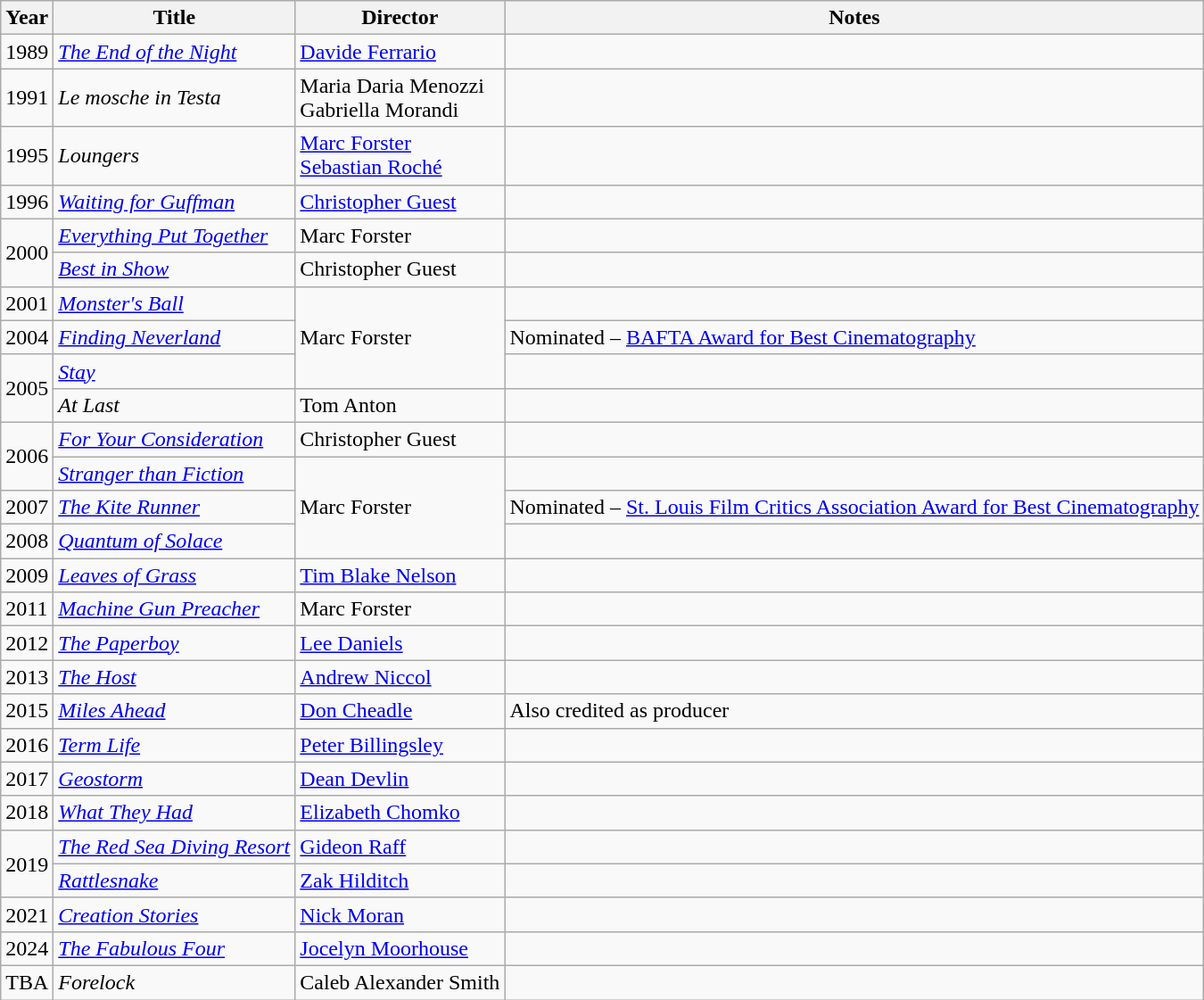<table class="wikitable">
<tr>
<th>Year</th>
<th>Title</th>
<th>Director</th>
<th>Notes</th>
</tr>
<tr>
<td>1989</td>
<td><em><a href='#'>The End of the Night</a></em></td>
<td><a href='#'>Davide Ferrario</a></td>
<td></td>
</tr>
<tr>
<td>1991</td>
<td><em>Le mosche in Testa</em></td>
<td>Maria Daria Menozzi<br>Gabriella Morandi</td>
<td></td>
</tr>
<tr>
<td>1995</td>
<td><em>Loungers</em></td>
<td><a href='#'>Marc Forster</a><br><a href='#'>Sebastian Roché</a></td>
<td></td>
</tr>
<tr>
<td>1996</td>
<td><em><a href='#'>Waiting for Guffman</a></em></td>
<td><a href='#'>Christopher Guest</a></td>
<td></td>
</tr>
<tr>
<td rowspan=2>2000</td>
<td><em><a href='#'>Everything Put Together</a></em></td>
<td>Marc Forster</td>
<td></td>
</tr>
<tr>
<td><em><a href='#'>Best in Show</a></em></td>
<td>Christopher Guest</td>
<td></td>
</tr>
<tr>
<td>2001</td>
<td><em><a href='#'>Monster's Ball</a></em></td>
<td rowspan=3>Marc Forster</td>
<td></td>
</tr>
<tr>
<td>2004</td>
<td><em><a href='#'>Finding Neverland</a></em></td>
<td>Nominated – <a href='#'>BAFTA Award for Best Cinematography</a></td>
</tr>
<tr>
<td rowspan=2>2005</td>
<td><em><a href='#'>Stay</a></em></td>
<td></td>
</tr>
<tr>
<td><em>At Last</em></td>
<td>Tom Anton</td>
<td></td>
</tr>
<tr>
<td rowspan=2>2006</td>
<td><em><a href='#'>For Your Consideration</a></em></td>
<td>Christopher Guest</td>
<td></td>
</tr>
<tr>
<td><em><a href='#'>Stranger than Fiction</a></em></td>
<td rowspan=3>Marc Forster</td>
<td></td>
</tr>
<tr>
<td>2007</td>
<td><em><a href='#'>The Kite Runner</a></em></td>
<td>Nominated – <a href='#'>St. Louis Film Critics Association Award for Best Cinematography</a></td>
</tr>
<tr>
<td>2008</td>
<td><em><a href='#'>Quantum of Solace</a></em></td>
<td></td>
</tr>
<tr>
<td>2009</td>
<td><em><a href='#'>Leaves of Grass</a></em></td>
<td><a href='#'>Tim Blake Nelson</a></td>
<td></td>
</tr>
<tr>
<td>2011</td>
<td><em><a href='#'>Machine Gun Preacher</a></em></td>
<td>Marc Forster</td>
<td></td>
</tr>
<tr>
<td>2012</td>
<td><em><a href='#'>The Paperboy</a></em></td>
<td><a href='#'>Lee Daniels</a></td>
<td></td>
</tr>
<tr>
<td>2013</td>
<td><em><a href='#'>The Host</a></em></td>
<td><a href='#'>Andrew Niccol</a></td>
<td></td>
</tr>
<tr>
<td>2015</td>
<td><em><a href='#'>Miles Ahead</a></em></td>
<td><a href='#'>Don Cheadle</a></td>
<td>Also credited as producer</td>
</tr>
<tr>
<td>2016</td>
<td><em><a href='#'>Term Life</a></em></td>
<td><a href='#'>Peter Billingsley</a></td>
<td></td>
</tr>
<tr>
<td>2017</td>
<td><em><a href='#'>Geostorm</a></em></td>
<td><a href='#'>Dean Devlin</a></td>
<td></td>
</tr>
<tr>
<td>2018</td>
<td><em><a href='#'>What They Had</a></em></td>
<td><a href='#'>Elizabeth Chomko</a></td>
<td></td>
</tr>
<tr>
<td rowspan=2>2019</td>
<td><em><a href='#'>The Red Sea Diving Resort</a></em></td>
<td><a href='#'>Gideon Raff</a></td>
<td></td>
</tr>
<tr>
<td><em><a href='#'>Rattlesnake</a></em></td>
<td><a href='#'>Zak Hilditch</a></td>
<td></td>
</tr>
<tr>
<td>2021</td>
<td><em><a href='#'>Creation Stories</a></em></td>
<td><a href='#'>Nick Moran</a></td>
<td></td>
</tr>
<tr>
<td>2024</td>
<td><em><a href='#'>The Fabulous Four</a></em></td>
<td><a href='#'>Jocelyn Moorhouse</a></td>
<td></td>
</tr>
<tr>
<td>TBA</td>
<td><em>Forelock</em></td>
<td>Caleb Alexander Smith</td>
<td></td>
</tr>
</table>
